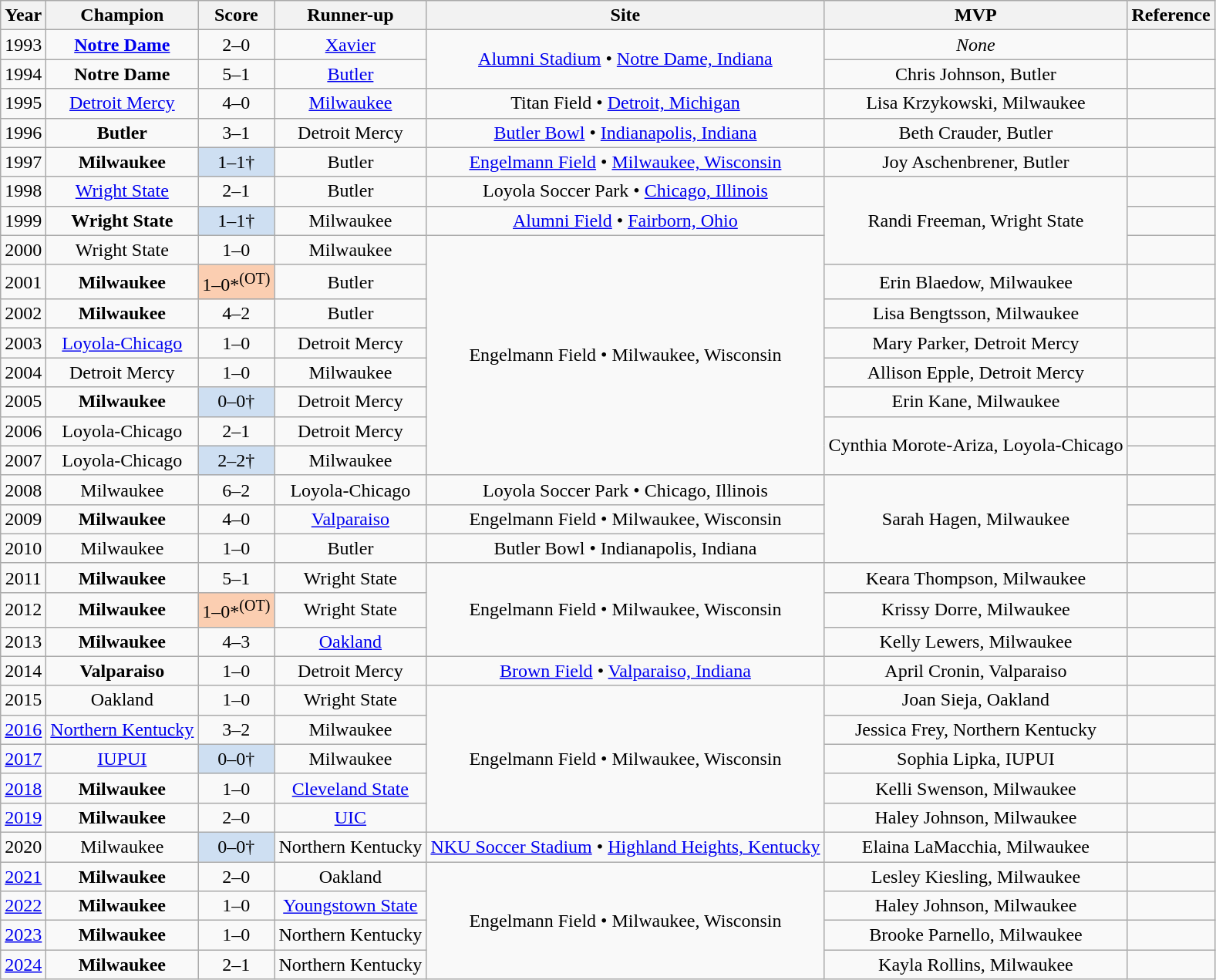<table class="wikitable sortable" style="text-align:center;">
<tr>
<th>Year</th>
<th>Champion</th>
<th>Score</th>
<th>Runner-up</th>
<th>Site</th>
<th>MVP</th>
<th>Reference</th>
</tr>
<tr>
<td>1993</td>
<td><strong><a href='#'>Notre Dame</a></strong> </td>
<td>2–0</td>
<td><a href='#'>Xavier</a></td>
<td rowspan=2><a href='#'>Alumni Stadium</a> • <a href='#'>Notre Dame, Indiana</a></td>
<td><em>None</em></td>
<td></td>
</tr>
<tr>
<td>1994</td>
<td><strong>Notre Dame</strong> </td>
<td>5–1</td>
<td><a href='#'>Butler</a></td>
<td>Chris Johnson, Butler</td>
<td></td>
</tr>
<tr>
<td>1995</td>
<td><a href='#'>Detroit Mercy</a> </td>
<td>4–0</td>
<td><a href='#'>Milwaukee</a></td>
<td>Titan Field • <a href='#'>Detroit, Michigan</a></td>
<td>Lisa Krzykowski, Milwaukee</td>
<td></td>
</tr>
<tr>
<td>1996</td>
<td><strong>Butler</strong> </td>
<td>3–1</td>
<td>Detroit Mercy</td>
<td><a href='#'>Butler Bowl</a> • <a href='#'>Indianapolis, Indiana</a></td>
<td>Beth Crauder, Butler</td>
<td></td>
</tr>
<tr>
<td>1997</td>
<td><strong>Milwaukee</strong> </td>
<td style="background-color:#cedff2">1–1†<br></td>
<td>Butler</td>
<td><a href='#'>Engelmann Field</a> • <a href='#'>Milwaukee, Wisconsin</a></td>
<td>Joy Aschenbrener, Butler</td>
<td></td>
</tr>
<tr>
<td>1998</td>
<td><a href='#'>Wright State</a> </td>
<td>2–1</td>
<td>Butler</td>
<td>Loyola Soccer Park • <a href='#'>Chicago, Illinois</a></td>
<td rowspan=3>Randi Freeman, Wright State</td>
<td></td>
</tr>
<tr>
<td>1999</td>
<td><strong>Wright State</strong> </td>
<td style="background-color:#cedff2">1–1†<br></td>
<td>Milwaukee</td>
<td><a href='#'>Alumni Field</a> • <a href='#'>Fairborn, Ohio</a></td>
<td></td>
</tr>
<tr>
<td>2000</td>
<td>Wright State </td>
<td>1–0</td>
<td>Milwaukee</td>
<td rowspan=8>Engelmann Field • Milwaukee, Wisconsin</td>
<td></td>
</tr>
<tr>
<td>2001</td>
<td><strong>Milwaukee</strong> </td>
<td style="background-color:#FBCEB1">1–0*<sup>(OT)</sup></td>
<td>Butler</td>
<td>Erin Blaedow, Milwaukee</td>
<td></td>
</tr>
<tr>
<td>2002</td>
<td><strong>Milwaukee</strong> </td>
<td>4–2</td>
<td>Butler</td>
<td>Lisa Bengtsson, Milwaukee</td>
<td></td>
</tr>
<tr>
<td>2003</td>
<td><a href='#'>Loyola-Chicago</a> </td>
<td>1–0</td>
<td>Detroit Mercy</td>
<td>Mary Parker, Detroit Mercy</td>
<td></td>
</tr>
<tr>
<td>2004</td>
<td>Detroit Mercy </td>
<td>1–0</td>
<td>Milwaukee</td>
<td>Allison Epple, Detroit Mercy</td>
<td></td>
</tr>
<tr>
<td>2005</td>
<td><strong>Milwaukee</strong> </td>
<td style="background-color:#cedff2">0–0†<br></td>
<td>Detroit Mercy</td>
<td>Erin Kane, Milwaukee</td>
<td></td>
</tr>
<tr>
<td>2006</td>
<td>Loyola-Chicago </td>
<td>2–1</td>
<td>Detroit Mercy</td>
<td rowspan=2>Cynthia Morote-Ariza, Loyola-Chicago</td>
<td></td>
</tr>
<tr>
<td>2007</td>
<td>Loyola-Chicago </td>
<td style="background-color:#cedff2">2–2†<br></td>
<td>Milwaukee</td>
<td></td>
</tr>
<tr>
<td>2008</td>
<td>Milwaukee </td>
<td>6–2</td>
<td>Loyola-Chicago</td>
<td>Loyola Soccer Park • Chicago, Illinois</td>
<td rowspan=3>Sarah Hagen, Milwaukee</td>
<td></td>
</tr>
<tr>
<td>2009</td>
<td><strong>Milwaukee</strong> </td>
<td>4–0</td>
<td><a href='#'>Valparaiso</a></td>
<td>Engelmann Field • Milwaukee, Wisconsin</td>
<td></td>
</tr>
<tr>
<td>2010</td>
<td>Milwaukee </td>
<td>1–0</td>
<td>Butler</td>
<td>Butler Bowl • Indianapolis, Indiana</td>
<td></td>
</tr>
<tr>
<td>2011</td>
<td><strong>Milwaukee</strong> </td>
<td>5–1</td>
<td>Wright State</td>
<td rowspan=3>Engelmann Field • Milwaukee, Wisconsin</td>
<td>Keara Thompson, Milwaukee</td>
<td></td>
</tr>
<tr>
<td>2012</td>
<td><strong>Milwaukee</strong> </td>
<td style="background-color:#FBCEB1">1–0*<sup>(OT)</sup></td>
<td>Wright State</td>
<td>Krissy Dorre, Milwaukee</td>
<td></td>
</tr>
<tr>
<td>2013</td>
<td><strong>Milwaukee</strong> </td>
<td>4–3</td>
<td><a href='#'>Oakland</a></td>
<td>Kelly Lewers, Milwaukee</td>
<td></td>
</tr>
<tr>
<td>2014</td>
<td><strong>Valparaiso</strong> </td>
<td>1–0</td>
<td>Detroit Mercy</td>
<td><a href='#'>Brown Field</a> • <a href='#'>Valparaiso, Indiana</a></td>
<td>April Cronin, Valparaiso</td>
<td></td>
</tr>
<tr>
<td>2015</td>
<td>Oakland </td>
<td>1–0</td>
<td>Wright State</td>
<td rowspan=5>Engelmann Field • Milwaukee, Wisconsin</td>
<td>Joan Sieja, Oakland</td>
<td></td>
</tr>
<tr>
<td><a href='#'>2016</a></td>
<td><a href='#'>Northern Kentucky</a> </td>
<td>3–2</td>
<td>Milwaukee</td>
<td>Jessica Frey, Northern Kentucky</td>
<td></td>
</tr>
<tr>
<td><a href='#'>2017</a></td>
<td><a href='#'>IUPUI</a> </td>
<td style="background-color:#cedff2">0–0†<br></td>
<td>Milwaukee</td>
<td>Sophia Lipka, IUPUI</td>
<td></td>
</tr>
<tr>
<td><a href='#'>2018</a></td>
<td><strong>Milwaukee</strong> </td>
<td>1–0</td>
<td><a href='#'>Cleveland State</a></td>
<td>Kelli Swenson, Milwaukee</td>
<td></td>
</tr>
<tr>
<td><a href='#'>2019</a></td>
<td><strong>Milwaukee</strong> </td>
<td>2–0</td>
<td><a href='#'>UIC</a></td>
<td>Haley Johnson, Milwaukee</td>
<td></td>
</tr>
<tr>
<td>2020</td>
<td>Milwaukee </td>
<td style="background-color:#cedff2">0–0†<br></td>
<td>Northern Kentucky</td>
<td><a href='#'>NKU Soccer Stadium</a> • <a href='#'>Highland Heights, Kentucky</a></td>
<td>Elaina LaMacchia, Milwaukee</td>
<td></td>
</tr>
<tr>
<td><a href='#'>2021</a></td>
<td><strong>Milwaukee</strong> </td>
<td>2–0</td>
<td>Oakland</td>
<td rowspan=4>Engelmann Field • Milwaukee, Wisconsin</td>
<td>Lesley Kiesling, Milwaukee</td>
<td></td>
</tr>
<tr>
<td><a href='#'>2022</a></td>
<td><strong>Milwaukee</strong> </td>
<td>1–0</td>
<td><a href='#'>Youngstown State</a></td>
<td>Haley Johnson, Milwaukee</td>
<td></td>
</tr>
<tr>
<td><a href='#'>2023</a></td>
<td><strong>Milwaukee</strong> </td>
<td>1–0</td>
<td>Northern Kentucky</td>
<td>Brooke Parnello, Milwaukee</td>
<td></td>
</tr>
<tr>
<td><a href='#'>2024</a></td>
<td><strong>Milwaukee</strong> </td>
<td>2–1</td>
<td>Northern Kentucky</td>
<td>Kayla Rollins, Milwaukee</td>
<td></td>
</tr>
</table>
